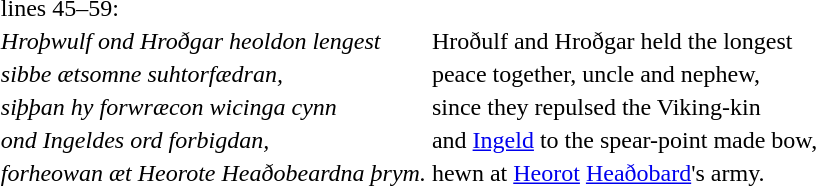<table style="border:0; margin:auto;"  cellpadding="2" cellspacing="0">
<tr>
<td>lines 45–59:</td>
</tr>
<tr>
<td><em>Hroþwulf ond Hroðgar heoldon lengest</em></td>
<td>Hroðulf and Hroðgar held the longest</td>
</tr>
<tr>
<td><em>sibbe ætsomne suhtorfædran,</em></td>
<td>peace together, uncle and nephew,</td>
</tr>
<tr>
<td><em>siþþan hy forwræcon wicinga cynn</em></td>
<td>since they repulsed the Viking-kin</td>
</tr>
<tr>
<td><em>ond Ingeldes ord forbigdan,</em></td>
<td>and <a href='#'>Ingeld</a> to the spear-point made bow,</td>
</tr>
<tr>
<td><em>forheowan æt Heorote Heaðobeardna þrym.</em></td>
<td>hewn at <a href='#'>Heorot</a> <a href='#'>Heaðobard</a>'s army.</td>
</tr>
</table>
